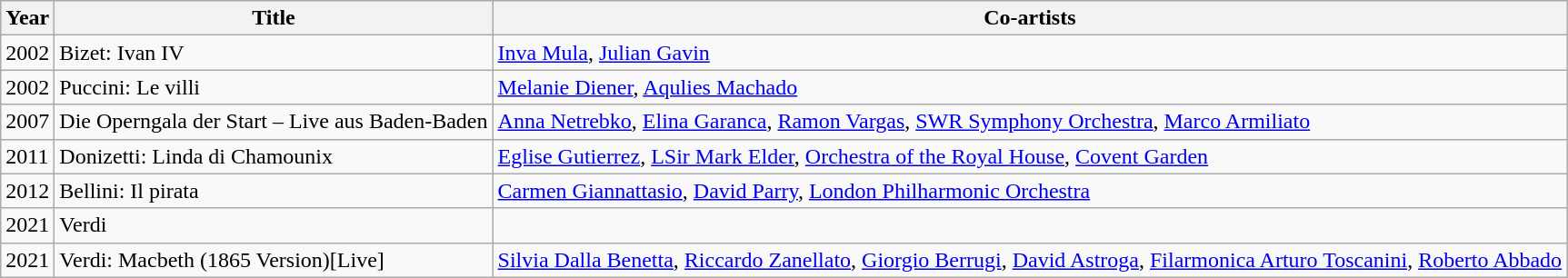<table class="wikitable">
<tr>
<th>Year</th>
<th>Title</th>
<th>Co-artists</th>
</tr>
<tr>
<td>2002</td>
<td>Bizet: Ivan IV</td>
<td><a href='#'>Inva Mula</a>, <a href='#'>Julian Gavin</a></td>
</tr>
<tr>
<td>2002</td>
<td>Puccini: Le villi</td>
<td><a href='#'>Melanie Diener</a>, <a href='#'>Aqulies Machado</a></td>
</tr>
<tr>
<td>2007</td>
<td>Die Operngala der Start – Live aus Baden-Baden</td>
<td><a href='#'>Anna Netrebko</a>, <a href='#'>Elina Garanca</a>, <a href='#'>Ramon Vargas</a>, <a href='#'>SWR Symphony Orchestra</a>, <a href='#'>Marco Armiliato</a></td>
</tr>
<tr>
<td>2011</td>
<td>Donizetti: Linda di Chamounix</td>
<td><a href='#'>Eglise Gutierrez</a>, <a href='#'>LSir Mark Elder</a>, <a href='#'>Orchestra of the Royal House</a>, <a href='#'>Covent Garden</a></td>
</tr>
<tr>
<td>2012</td>
<td>Bellini: Il pirata</td>
<td><a href='#'>Carmen Giannattasio</a>, <a href='#'>David Parry</a>, <a href='#'>London Philharmonic Orchestra</a></td>
</tr>
<tr>
<td>2021</td>
<td>Verdi</td>
<td></td>
</tr>
<tr>
<td>2021</td>
<td>Verdi: Macbeth (1865 Version)[Live]</td>
<td><a href='#'>Silvia Dalla Benetta</a>, <a href='#'>Riccardo Zanellato</a>, <a href='#'>Giorgio Berrugi</a>, <a href='#'>David Astroga</a>, <a href='#'>Filarmonica Arturo Toscanini</a>, <a href='#'>Roberto Abbado</a></td>
</tr>
</table>
